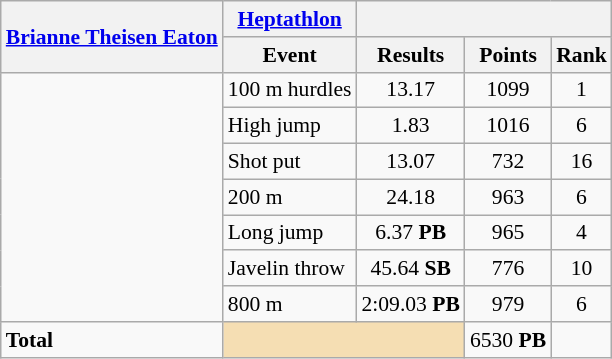<table class=wikitable style="font-size:90%;">
<tr>
<th rowspan="2"><a href='#'>Brianne Theisen Eaton</a></th>
<th><a href='#'>Heptathlon</a></th>
<th colspan="3"></th>
</tr>
<tr>
<th>Event</th>
<th>Results</th>
<th>Points</th>
<th>Rank</th>
</tr>
<tr style="border-top: single;">
<td rowspan="7"></td>
<td>100 m hurdles</td>
<td align=center>13.17</td>
<td align=center>1099</td>
<td align=center>1</td>
</tr>
<tr>
<td>High jump</td>
<td align=center>1.83</td>
<td align=center>1016</td>
<td align=center>6</td>
</tr>
<tr>
<td>Shot put</td>
<td align=center>13.07</td>
<td align=center>732</td>
<td align=center>16</td>
</tr>
<tr>
<td>200 m</td>
<td align=center>24.18</td>
<td align=center>963</td>
<td align=center>6</td>
</tr>
<tr>
<td>Long jump</td>
<td align=center>6.37 <strong>PB</strong></td>
<td align=center>965</td>
<td align=center>4</td>
</tr>
<tr>
<td>Javelin throw</td>
<td align=center>45.64 <strong>SB</strong></td>
<td align=center>776</td>
<td align=center>10</td>
</tr>
<tr>
<td>800 m</td>
<td align=center>2:09.03 <strong>PB</strong></td>
<td align=center>979</td>
<td align=center>6</td>
</tr>
<tr style="border-top: single;">
<td><strong>Total</strong></td>
<td colspan="2" style="background:wheat;"></td>
<td align=center>6530 <strong>PB</strong></td>
<td align=center></td>
</tr>
</table>
